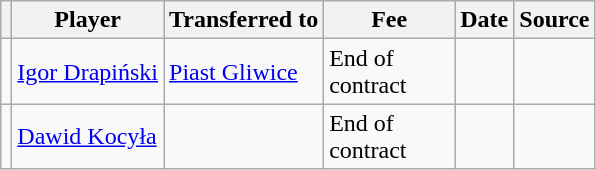<table class="wikitable plainrowheaders sortable">
<tr>
<th></th>
<th scope="col">Player</th>
<th>Transferred to</th>
<th style="width: 80px;">Fee</th>
<th scope="col">Date</th>
<th scope="col">Source</th>
</tr>
<tr>
<td align="center"></td>
<td> <a href='#'>Igor Drapiński</a></td>
<td> <a href='#'>Piast Gliwice</a></td>
<td>End of contract</td>
<td></td>
<td></td>
</tr>
<tr>
<td align="center"></td>
<td> <a href='#'>Dawid Kocyła</a></td>
<td></td>
<td>End of contract</td>
<td></td>
<td></td>
</tr>
</table>
